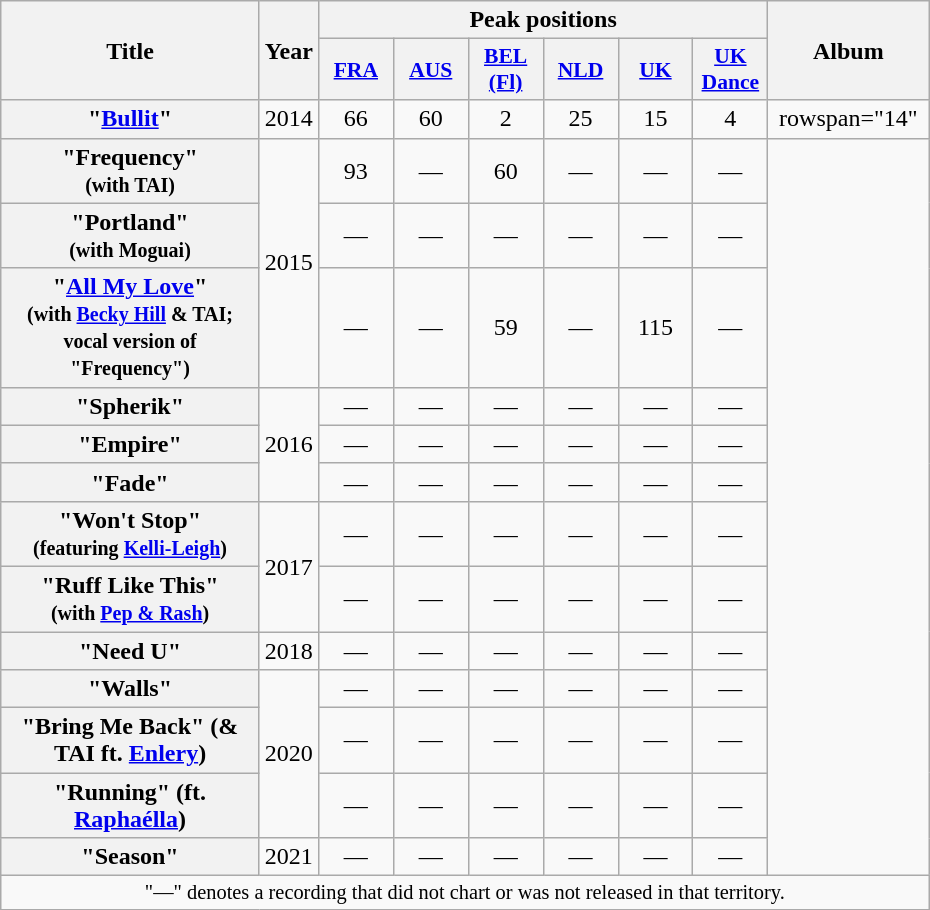<table class="wikitable plainrowheaders" style="text-align:center">
<tr>
<th rowspan="2" style="width:165px;">Title</th>
<th rowspan="2" style="width:10px;">Year</th>
<th colspan="6" style="width:30px;">Peak positions</th>
<th rowspan="2" style="width:100px;">Album</th>
</tr>
<tr>
<th scope="col" style="width:3em;font-size:90%;"><a href='#'>FRA</a> <br></th>
<th scope="col" style="width:3em;font-size:90%;"><a href='#'>AUS</a> <br></th>
<th scope="col" style="width:3em;font-size:90%;"><a href='#'>BEL (Fl)</a> <br></th>
<th scope="col" style="width:3em;font-size:90%;"><a href='#'>NLD</a> <br></th>
<th scope="col" style="width:3em;font-size:90%;"><a href='#'>UK</a></th>
<th scope="col" style="width:3em;font-size:90%;"><a href='#'>UK Dance</a></th>
</tr>
<tr>
<th scope="row">"<a href='#'>Bullit</a>"</th>
<td>2014</td>
<td>66</td>
<td>60</td>
<td>2</td>
<td>25</td>
<td>15</td>
<td>4</td>
<td>rowspan="14" </td>
</tr>
<tr>
<th scope="row">"Frequency"<br><small>(with TAI)</small></th>
<td rowspan="3">2015</td>
<td>93</td>
<td>—</td>
<td>60</td>
<td>—</td>
<td>—</td>
<td>—</td>
</tr>
<tr>
<th scope="row">"Portland"<br><small>(with Moguai)</small></th>
<td>—</td>
<td>—</td>
<td>—</td>
<td>—</td>
<td>—</td>
<td>—</td>
</tr>
<tr>
<th scope="row">"<a href='#'>All My Love</a>"<br><small>(with <a href='#'>Becky Hill</a> & TAI;<br> vocal version of "Frequency")</small></th>
<td>—</td>
<td>—</td>
<td>59</td>
<td>—</td>
<td>115</td>
<td>—</td>
</tr>
<tr>
<th scope="row">"Spherik"</th>
<td rowspan="3">2016</td>
<td>—</td>
<td>—</td>
<td>—</td>
<td>—</td>
<td>—</td>
<td>—</td>
</tr>
<tr>
<th scope="row">"Empire"</th>
<td>—</td>
<td>—</td>
<td>—</td>
<td>—</td>
<td>—</td>
<td>—</td>
</tr>
<tr>
<th scope="row">"Fade"</th>
<td>—</td>
<td>—</td>
<td>—</td>
<td>—</td>
<td>—</td>
<td>—</td>
</tr>
<tr>
<th scope="row">"Won't Stop"<br><small>(featuring <a href='#'>Kelli-Leigh</a>)</small></th>
<td rowspan="2">2017</td>
<td>—</td>
<td>—</td>
<td>—</td>
<td>—</td>
<td>—</td>
<td>—</td>
</tr>
<tr>
<th scope="row">"Ruff Like This"<br><small>(with <a href='#'>Pep & Rash</a>)</small></th>
<td>—</td>
<td>—</td>
<td>—</td>
<td>—</td>
<td>—</td>
<td>—</td>
</tr>
<tr>
<th scope="row">"Need U"</th>
<td>2018</td>
<td>—</td>
<td>—</td>
<td>—</td>
<td>—</td>
<td>—</td>
<td>—</td>
</tr>
<tr>
<th scope="row">"Walls"</th>
<td rowspan="3">2020</td>
<td>—</td>
<td>—</td>
<td>—</td>
<td>—</td>
<td>—</td>
<td>—</td>
</tr>
<tr>
<th scope="row">"Bring Me Back" (& TAI ft. <a href='#'>Enlery</a>)</th>
<td>—</td>
<td>—</td>
<td>—</td>
<td>—</td>
<td>—</td>
<td>—</td>
</tr>
<tr>
<th scope="row">"Running" (ft. <a href='#'>Raphaélla</a>)</th>
<td>—</td>
<td>—</td>
<td>—</td>
<td>—</td>
<td>—</td>
<td>—</td>
</tr>
<tr>
<th scope="row">"Season"</th>
<td>2021</td>
<td>—</td>
<td>—</td>
<td>—</td>
<td>—</td>
<td>—</td>
<td>—</td>
</tr>
<tr>
<td colspan="9" style="font-size:85%;">"—" denotes a recording that did not chart or was not released in that territory.</td>
</tr>
</table>
